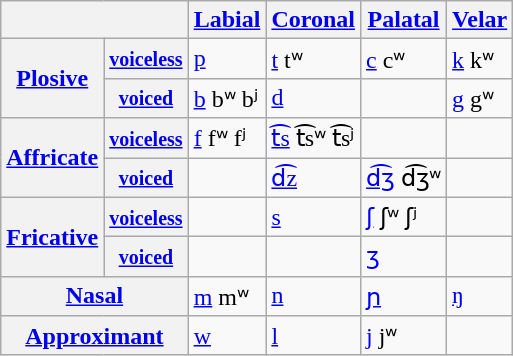<table class="wikitable">
<tr>
<th colspan="2"></th>
<th><a href='#'>Labial</a></th>
<th><a href='#'>Coronal</a></th>
<th><a href='#'>Palatal</a></th>
<th><a href='#'>Velar</a></th>
</tr>
<tr>
<th rowspan="2"><a href='#'>Plosive</a></th>
<th><small><a href='#'>voiceless</a></small></th>
<td><a href='#'>p</a></td>
<td><a href='#'>t</a> tʷ</td>
<td><a href='#'>c</a> cʷ</td>
<td><a href='#'>k</a> kʷ</td>
</tr>
<tr>
<th><small><a href='#'>voiced</a></small></th>
<td><a href='#'>b</a> bʷ bʲ</td>
<td><a href='#'>d</a></td>
<td></td>
<td><a href='#'>g</a> gʷ</td>
</tr>
<tr>
<th rowspan="2"><a href='#'>Affricate</a></th>
<th><small><a href='#'>voiceless</a></small></th>
<td><a href='#'>f</a> fʷ fʲ</td>
<td><a href='#'>t͡s</a> t͡sʷ t͡sʲ</td>
<td></td>
<td></td>
</tr>
<tr>
<th><small><a href='#'>voiced</a></small></th>
<td></td>
<td><a href='#'>d͡z</a></td>
<td><a href='#'>d͡ʒ</a> d͡ʒʷ</td>
<td></td>
</tr>
<tr>
<th rowspan="2"><a href='#'>Fricative</a></th>
<th><small><a href='#'>voiceless</a></small></th>
<td></td>
<td><a href='#'>s</a></td>
<td><a href='#'>ʃ</a> ʃʷ ʃʲ</td>
<td></td>
</tr>
<tr>
<th><small><a href='#'>voiced</a></small></th>
<td></td>
<td></td>
<td><a href='#'>ʒ</a></td>
<td></td>
</tr>
<tr>
<th colspan="2"><a href='#'>Nasal</a></th>
<td><a href='#'>m</a> mʷ</td>
<td><a href='#'>n</a></td>
<td><a href='#'>ɲ</a></td>
<td><a href='#'>ŋ</a></td>
</tr>
<tr>
<th colspan="2"><a href='#'>Approximant</a></th>
<td><a href='#'>w</a></td>
<td><a href='#'>l</a></td>
<td><a href='#'>j</a> jʷ</td>
<td></td>
</tr>
</table>
